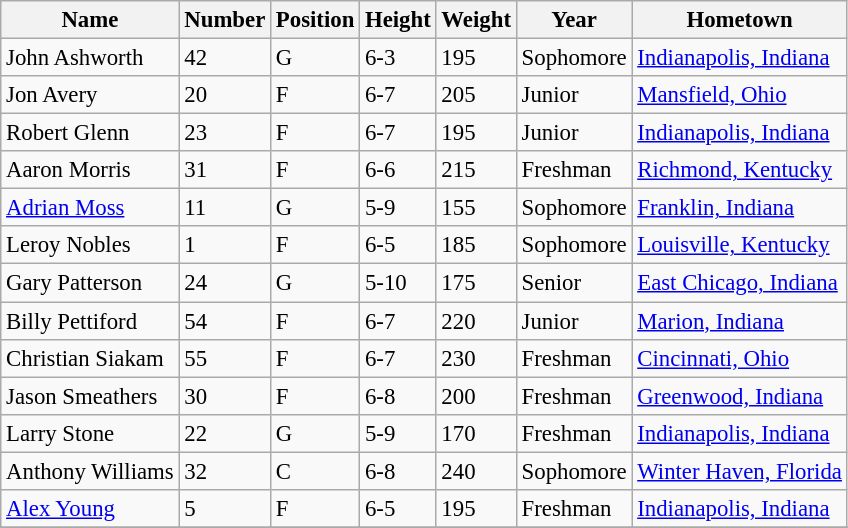<table class="wikitable" style="font-size: 95%;">
<tr>
<th>Name</th>
<th>Number</th>
<th>Position</th>
<th>Height</th>
<th>Weight</th>
<th>Year</th>
<th>Hometown</th>
</tr>
<tr>
<td>John Ashworth</td>
<td>42</td>
<td>G</td>
<td>6-3</td>
<td>195</td>
<td>Sophomore</td>
<td><a href='#'>Indianapolis, Indiana</a></td>
</tr>
<tr>
<td>Jon Avery</td>
<td>20</td>
<td>F</td>
<td>6-7</td>
<td>205</td>
<td>Junior</td>
<td><a href='#'>Mansfield, Ohio</a></td>
</tr>
<tr>
<td>Robert Glenn</td>
<td>23</td>
<td>F</td>
<td>6-7</td>
<td>195</td>
<td>Junior</td>
<td><a href='#'>Indianapolis, Indiana</a></td>
</tr>
<tr>
<td>Aaron Morris</td>
<td>31</td>
<td>F</td>
<td>6-6</td>
<td>215</td>
<td>Freshman</td>
<td><a href='#'>Richmond, Kentucky</a></td>
</tr>
<tr>
<td><a href='#'>Adrian Moss</a></td>
<td>11</td>
<td>G</td>
<td>5-9</td>
<td>155</td>
<td>Sophomore</td>
<td><a href='#'>Franklin, Indiana</a></td>
</tr>
<tr>
<td>Leroy Nobles</td>
<td>1</td>
<td>F</td>
<td>6-5</td>
<td>185</td>
<td>Sophomore</td>
<td><a href='#'>Louisville, Kentucky</a></td>
</tr>
<tr>
<td>Gary Patterson</td>
<td>24</td>
<td>G</td>
<td>5-10</td>
<td>175</td>
<td>Senior</td>
<td><a href='#'>East Chicago, Indiana</a></td>
</tr>
<tr>
<td>Billy Pettiford</td>
<td>54</td>
<td>F</td>
<td>6-7</td>
<td>220</td>
<td>Junior</td>
<td><a href='#'>Marion, Indiana</a></td>
</tr>
<tr>
<td>Christian Siakam</td>
<td>55</td>
<td>F</td>
<td>6-7</td>
<td>230</td>
<td>Freshman</td>
<td><a href='#'>Cincinnati, Ohio</a></td>
</tr>
<tr>
<td>Jason Smeathers</td>
<td>30</td>
<td>F</td>
<td>6-8</td>
<td>200</td>
<td>Freshman</td>
<td><a href='#'>Greenwood, Indiana</a></td>
</tr>
<tr>
<td>Larry Stone</td>
<td>22</td>
<td>G</td>
<td>5-9</td>
<td>170</td>
<td>Freshman</td>
<td><a href='#'>Indianapolis, Indiana</a></td>
</tr>
<tr>
<td>Anthony Williams</td>
<td>32</td>
<td>C</td>
<td>6-8</td>
<td>240</td>
<td>Sophomore</td>
<td><a href='#'>Winter Haven, Florida</a></td>
</tr>
<tr>
<td><a href='#'>Alex Young</a></td>
<td>5</td>
<td>F</td>
<td>6-5</td>
<td>195</td>
<td>Freshman</td>
<td><a href='#'>Indianapolis, Indiana</a></td>
</tr>
<tr>
</tr>
</table>
